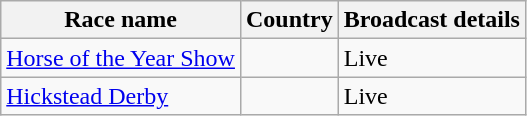<table class="wikitable">
<tr>
<th>Race name</th>
<th>Country</th>
<th>Broadcast details</th>
</tr>
<tr>
<td><a href='#'>Horse of the Year Show</a></td>
<td></td>
<td>Live</td>
</tr>
<tr>
<td><a href='#'>Hickstead Derby</a></td>
<td></td>
<td>Live</td>
</tr>
</table>
